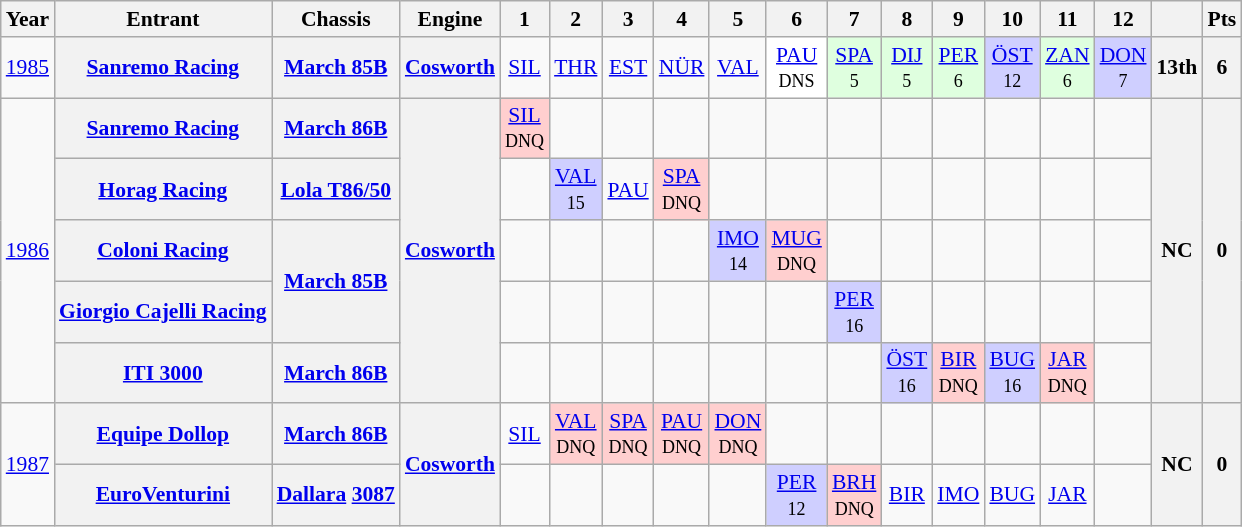<table class="wikitable" style="text-align:center; font-size:90%">
<tr>
<th>Year</th>
<th>Entrant</th>
<th>Chassis</th>
<th>Engine</th>
<th>1</th>
<th>2</th>
<th>3</th>
<th>4</th>
<th>5</th>
<th>6</th>
<th>7</th>
<th>8</th>
<th>9</th>
<th>10</th>
<th>11</th>
<th>12</th>
<th></th>
<th>Pts</th>
</tr>
<tr>
<td><a href='#'>1985</a></td>
<th><a href='#'>Sanremo Racing</a></th>
<th><a href='#'>March 85B</a></th>
<th><a href='#'>Cosworth</a></th>
<td><a href='#'>SIL</a></td>
<td><a href='#'>THR</a></td>
<td><a href='#'>EST</a></td>
<td><a href='#'>NÜR</a></td>
<td><a href='#'>VAL</a></td>
<td style="background:#FFFFFF;"><a href='#'>PAU</a><br><small>DNS</small></td>
<td style="background:#DFFFDF;"><a href='#'>SPA</a><br><small>5</small></td>
<td style="background:#DFFFDF;"><a href='#'>DIJ</a><br><small>5</small></td>
<td style="background:#DFFFDF;"><a href='#'>PER</a><br><small>6</small></td>
<td style="background:#CFCFFF;"><a href='#'>ÖST</a><br><small>12</small></td>
<td style="background:#DFFFDF;"><a href='#'>ZAN</a><br><small>6</small></td>
<td style="background:#CFCFFF;"><a href='#'>DON</a><br><small>7</small></td>
<th>13th</th>
<th>6</th>
</tr>
<tr>
<td rowspan=5><a href='#'>1986</a></td>
<th><a href='#'>Sanremo Racing</a></th>
<th><a href='#'>March 86B</a></th>
<th rowspan=5><a href='#'>Cosworth</a></th>
<td style="background:#FFCFCF;"><a href='#'>SIL</a><br><small>DNQ</small></td>
<td></td>
<td></td>
<td></td>
<td></td>
<td></td>
<td></td>
<td></td>
<td></td>
<td></td>
<td></td>
<td></td>
<th rowspan=5>NC</th>
<th rowspan=5>0</th>
</tr>
<tr>
<th><a href='#'>Horag Racing</a></th>
<th><a href='#'>Lola T86/50</a></th>
<td></td>
<td style="background:#CFCFFF;"><a href='#'>VAL</a><br><small>15</small></td>
<td><a href='#'>PAU</a></td>
<td style="background:#FFCFCF;"><a href='#'>SPA</a><br><small>DNQ</small></td>
<td></td>
<td></td>
<td></td>
<td></td>
<td></td>
<td></td>
<td></td>
<td></td>
</tr>
<tr>
<th><a href='#'>Coloni Racing</a></th>
<th rowspan=2><a href='#'>March 85B</a></th>
<td></td>
<td></td>
<td></td>
<td></td>
<td style="background:#CFCFFF;"><a href='#'>IMO</a><br><small>14</small></td>
<td style="background:#FFCFCF;"><a href='#'>MUG</a><br><small>DNQ</small></td>
<td></td>
<td></td>
<td></td>
<td></td>
<td></td>
</tr>
<tr>
<th><a href='#'>Giorgio Cajelli Racing</a></th>
<td></td>
<td></td>
<td></td>
<td></td>
<td></td>
<td></td>
<td style="background:#CFCFFF;"><a href='#'>PER</a><br><small>16</small></td>
<td></td>
<td></td>
<td></td>
<td></td>
<td></td>
</tr>
<tr>
<th><a href='#'>ITI 3000</a></th>
<th><a href='#'>March 86B</a></th>
<td></td>
<td></td>
<td></td>
<td></td>
<td></td>
<td></td>
<td></td>
<td style="background:#CFCFFF;"><a href='#'>ÖST</a><br><small>16</small></td>
<td style="background:#FFCFCF;"><a href='#'>BIR</a><br><small>DNQ</small></td>
<td style="background:#CFCFFF;"><a href='#'>BUG</a><br><small>16</small></td>
<td style="background:#FFCFCF;"><a href='#'>JAR</a><br><small>DNQ</small></td>
<td></td>
</tr>
<tr>
<td rowspan=2><a href='#'>1987</a></td>
<th><a href='#'>Equipe Dollop</a></th>
<th><a href='#'>March 86B</a></th>
<th rowspan=2><a href='#'>Cosworth</a></th>
<td><a href='#'>SIL</a></td>
<td style="background:#FFCFCF;"><a href='#'>VAL</a><br><small>DNQ</small></td>
<td style="background:#FFCFCF;"><a href='#'>SPA</a><br><small>DNQ</small></td>
<td style="background:#FFCFCF;"><a href='#'>PAU</a><br><small>DNQ</small></td>
<td style="background:#FFCFCF;"><a href='#'>DON</a><br><small>DNQ</small></td>
<td></td>
<td></td>
<td></td>
<td></td>
<td></td>
<td></td>
<td></td>
<th rowspan=2>NC</th>
<th rowspan=2>0</th>
</tr>
<tr>
<th><a href='#'>EuroVenturini</a></th>
<th><a href='#'>Dallara</a> <a href='#'>3087</a></th>
<td></td>
<td></td>
<td></td>
<td></td>
<td></td>
<td style="background:#CFCFFF;"><a href='#'>PER</a><br><small>12</small></td>
<td style="background:#FFCFCF;"><a href='#'>BRH</a><br><small>DNQ</small></td>
<td><a href='#'>BIR</a></td>
<td><a href='#'>IMO</a></td>
<td><a href='#'>BUG</a></td>
<td><a href='#'>JAR</a></td>
<td></td>
</tr>
</table>
